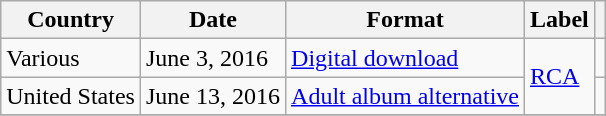<table class="wikitable">
<tr>
<th>Country</th>
<th>Date</th>
<th>Format</th>
<th>Label</th>
<th></th>
</tr>
<tr>
<td>Various</td>
<td>June 3, 2016</td>
<td><a href='#'>Digital download</a></td>
<td rowspan="2"><a href='#'>RCA</a></td>
<td></td>
</tr>
<tr>
<td>United States</td>
<td>June 13, 2016</td>
<td><a href='#'>Adult album alternative</a></td>
<td></td>
</tr>
<tr>
</tr>
</table>
